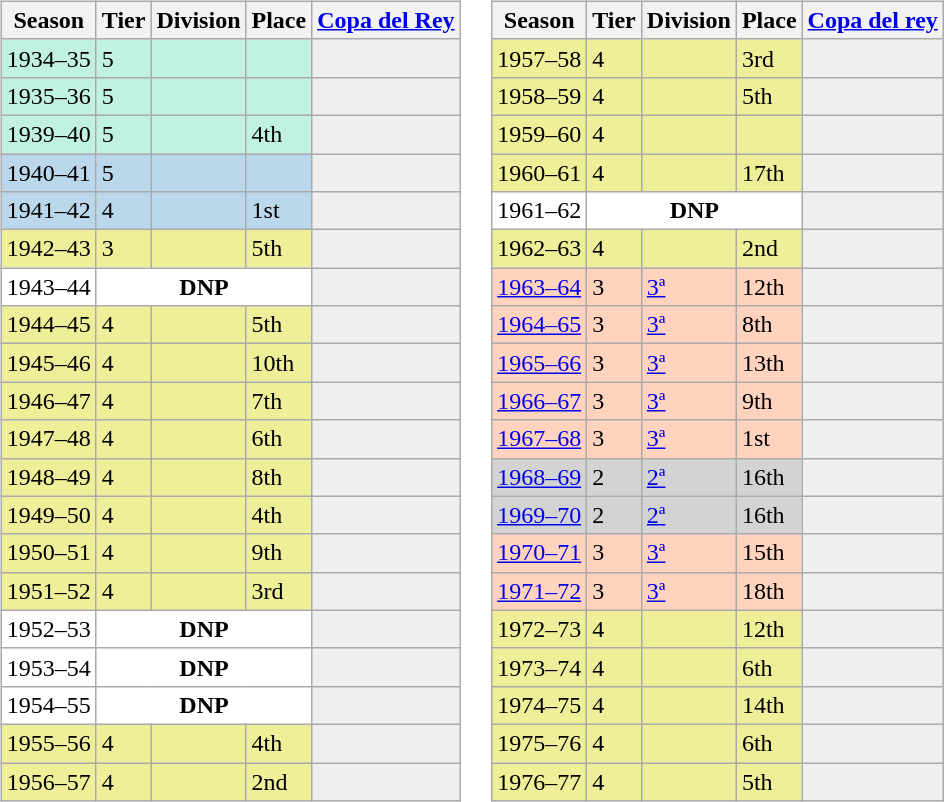<table>
<tr>
<td valign="top" width=0%><br><table class="wikitable">
<tr style="background:#f0f6fa;">
<th>Season</th>
<th>Tier</th>
<th>Division</th>
<th>Place</th>
<th><a href='#'>Copa del Rey</a></th>
</tr>
<tr>
<td style="background:#C0F2DF;">1934–35</td>
<td style="background:#C0F2DF;">5</td>
<td style="background:#C0F2DF;"></td>
<td style="background:#C0F2DF;"></td>
<th style="background:#efefef;"></th>
</tr>
<tr>
<td style="background:#C0F2DF;">1935–36</td>
<td style="background:#C0F2DF;">5</td>
<td style="background:#C0F2DF;"></td>
<td style="background:#C0F2DF;"></td>
<th style="background:#efefef;"></th>
</tr>
<tr>
<td style="background:#C0F2DF;">1939–40</td>
<td style="background:#C0F2DF;">5</td>
<td style="background:#C0F2DF;"></td>
<td style="background:#C0F2DF;">4th</td>
<th style="background:#efefef;"></th>
</tr>
<tr>
<td style="background:#BBD7EC;">1940–41</td>
<td style="background:#BBD7EC;">5</td>
<td style="background:#BBD7EC;"></td>
<td style="background:#BBD7EC;"></td>
<th style="background:#efefef;"></th>
</tr>
<tr>
<td style="background:#BBD7EC;">1941–42</td>
<td style="background:#BBD7EC;">4</td>
<td style="background:#BBD7EC;"></td>
<td style="background:#BBD7EC;">1st</td>
<th style="background:#efefef;"></th>
</tr>
<tr>
<td style="background:#EFEF99;">1942–43</td>
<td style="background:#EFEF99;">3</td>
<td style="background:#EFEF99;"></td>
<td style="background:#EFEF99;">5th</td>
<th style="background:#efefef;"></th>
</tr>
<tr>
<td style="background:#FFFFFF;">1943–44</td>
<th style="background:#FFFFFF;" colspan="3">DNP</th>
<td style="background:#efefef;"></td>
</tr>
<tr>
<td style="background:#EFEF99;">1944–45</td>
<td style="background:#EFEF99;">4</td>
<td style="background:#EFEF99;"></td>
<td style="background:#EFEF99;">5th</td>
<th style="background:#efefef;"></th>
</tr>
<tr>
<td style="background:#EFEF99;">1945–46</td>
<td style="background:#EFEF99;">4</td>
<td style="background:#EFEF99;"></td>
<td style="background:#EFEF99;">10th</td>
<th style="background:#efefef;"></th>
</tr>
<tr>
<td style="background:#EFEF99;">1946–47</td>
<td style="background:#EFEF99;">4</td>
<td style="background:#EFEF99;"></td>
<td style="background:#EFEF99;">7th</td>
<th style="background:#efefef;"></th>
</tr>
<tr>
<td style="background:#EFEF99;">1947–48</td>
<td style="background:#EFEF99;">4</td>
<td style="background:#EFEF99;"></td>
<td style="background:#EFEF99;">6th</td>
<th style="background:#efefef;"></th>
</tr>
<tr>
<td style="background:#EFEF99;">1948–49</td>
<td style="background:#EFEF99;">4</td>
<td style="background:#EFEF99;"></td>
<td style="background:#EFEF99;">8th</td>
<th style="background:#efefef;"></th>
</tr>
<tr>
<td style="background:#EFEF99;">1949–50</td>
<td style="background:#EFEF99;">4</td>
<td style="background:#EFEF99;"></td>
<td style="background:#EFEF99;">4th</td>
<th style="background:#efefef;"></th>
</tr>
<tr>
<td style="background:#EFEF99;">1950–51</td>
<td style="background:#EFEF99;">4</td>
<td style="background:#EFEF99;"></td>
<td style="background:#EFEF99;">9th</td>
<th style="background:#efefef;"></th>
</tr>
<tr>
<td style="background:#EFEF99;">1951–52</td>
<td style="background:#EFEF99;">4</td>
<td style="background:#EFEF99;"></td>
<td style="background:#EFEF99;">3rd</td>
<th style="background:#efefef;"></th>
</tr>
<tr>
<td style="background:#FFFFFF;">1952–53</td>
<th style="background:#FFFFFF;" colspan="3">DNP</th>
<td style="background:#efefef;"></td>
</tr>
<tr>
<td style="background:#FFFFFF;">1953–54</td>
<th style="background:#FFFFFF;" colspan="3">DNP</th>
<td style="background:#efefef;"></td>
</tr>
<tr>
<td style="background:#FFFFFF;">1954–55</td>
<th style="background:#FFFFFF;" colspan="3">DNP</th>
<td style="background:#efefef;"></td>
</tr>
<tr>
<td style="background:#EFEF99;">1955–56</td>
<td style="background:#EFEF99;">4</td>
<td style="background:#EFEF99;"></td>
<td style="background:#EFEF99;">4th</td>
<th style="background:#efefef;"></th>
</tr>
<tr>
<td style="background:#EFEF99;">1956–57</td>
<td style="background:#EFEF99;">4</td>
<td style="background:#EFEF99;"></td>
<td style="background:#EFEF99;">2nd</td>
<th style="background:#efefef;"></th>
</tr>
</table>
</td>
<td style="vertical-align:top; width=49%"><br><table class="wikitable">
<tr style="background:#f0f6fa;">
<th>Season</th>
<th>Tier</th>
<th>Division</th>
<th>Place</th>
<th><a href='#'>Copa del rey</a></th>
</tr>
<tr>
<td style="background:#EFEF99;">1957–58</td>
<td style="background:#EFEF99;">4</td>
<td style="background:#EFEF99;"></td>
<td style="background:#EFEF99;">3rd</td>
<th style="background:#efefef;"></th>
</tr>
<tr>
<td style="background:#EFEF99;">1958–59</td>
<td style="background:#EFEF99;">4</td>
<td style="background:#EFEF99;"></td>
<td style="background:#EFEF99;">5th</td>
<th style="background:#efefef;"></th>
</tr>
<tr>
<td style="background:#EFEF99;">1959–60</td>
<td style="background:#EFEF99;">4</td>
<td style="background:#EFEF99;"></td>
<td style="background:#EFEF99;"></td>
<th style="background:#efefef;"></th>
</tr>
<tr>
<td style="background:#EFEF99;">1960–61</td>
<td style="background:#EFEF99;">4</td>
<td style="background:#EFEF99;"></td>
<td style="background:#EFEF99;">17th</td>
<th style="background:#efefef;"></th>
</tr>
<tr>
<td style="background:#FFFFFF;">1961–62</td>
<th style="background:#FFFFFF;" colspan="3">DNP</th>
<td style="background:#efefef;"></td>
</tr>
<tr>
<td style="background:#EFEF99;">1962–63</td>
<td style="background:#EFEF99;">4</td>
<td style="background:#EFEF99;"></td>
<td style="background:#EFEF99;">2nd</td>
<th style="background:#efefef;"></th>
</tr>
<tr>
<td style="background:#FFD3BD;"><a href='#'>1963–64</a></td>
<td style="background:#FFD3BD;">3</td>
<td style="background:#FFD3BD;"><a href='#'>3ª</a></td>
<td style="background:#FFD3BD;">12th</td>
<td style="background:#efefef;"></td>
</tr>
<tr>
<td style="background:#FFD3BD;"><a href='#'>1964–65</a></td>
<td style="background:#FFD3BD;">3</td>
<td style="background:#FFD3BD;"><a href='#'>3ª</a></td>
<td style="background:#FFD3BD;">8th</td>
<td style="background:#efefef;"></td>
</tr>
<tr>
<td style="background:#FFD3BD;"><a href='#'>1965–66</a></td>
<td style="background:#FFD3BD;">3</td>
<td style="background:#FFD3BD;"><a href='#'>3ª</a></td>
<td style="background:#FFD3BD;">13th</td>
<td style="background:#efefef;"></td>
</tr>
<tr>
<td style="background:#FFD3BD;"><a href='#'>1966–67</a></td>
<td style="background:#FFD3BD;">3</td>
<td style="background:#FFD3BD;"><a href='#'>3ª</a></td>
<td style="background:#FFD3BD;">9th</td>
<td style="background:#efefef;"></td>
</tr>
<tr>
<td style="background:#FFD3BD;"><a href='#'>1967–68</a></td>
<td style="background:#FFD3BD;">3</td>
<td style="background:#FFD3BD;"><a href='#'>3ª</a></td>
<td style="background:#FFD3BD;">1st</td>
<td style="background:#efefef;"></td>
</tr>
<tr>
<td style="background:#D3D3D3;"><a href='#'>1968–69</a></td>
<td style="background:#D3D3D3;">2</td>
<td style="background:#D3D3D3;"><a href='#'>2ª</a></td>
<td style="background:#D3D3D3;">16th</td>
<th style="background:#efefef;"></th>
</tr>
<tr>
<td style="background:#D3D3D3;"><a href='#'>1969–70</a></td>
<td style="background:#D3D3D3;">2</td>
<td style="background:#D3D3D3;"><a href='#'>2ª</a></td>
<td style="background:#D3D3D3;">16th</td>
<th style="background:#efefef;"></th>
</tr>
<tr>
<td style="background:#FFD3BD;"><a href='#'>1970–71</a></td>
<td style="background:#FFD3BD;">3</td>
<td style="background:#FFD3BD;"><a href='#'>3ª</a></td>
<td style="background:#FFD3BD;">15th</td>
<td style="background:#efefef;"></td>
</tr>
<tr>
<td style="background:#FFD3BD;"><a href='#'>1971–72</a></td>
<td style="background:#FFD3BD;">3</td>
<td style="background:#FFD3BD;"><a href='#'>3ª</a></td>
<td style="background:#FFD3BD;">18th</td>
<td style="background:#efefef;"></td>
</tr>
<tr>
<td style="background:#EFEF99;">1972–73</td>
<td style="background:#EFEF99;">4</td>
<td style="background:#EFEF99;"></td>
<td style="background:#EFEF99;">12th</td>
<th style="background:#efefef;"></th>
</tr>
<tr>
<td style="background:#EFEF99;">1973–74</td>
<td style="background:#EFEF99;">4</td>
<td style="background:#EFEF99;"></td>
<td style="background:#EFEF99;">6th</td>
<th style="background:#efefef;"></th>
</tr>
<tr>
<td style="background:#EFEF99;">1974–75</td>
<td style="background:#EFEF99;">4</td>
<td style="background:#EFEF99;"></td>
<td style="background:#EFEF99;">14th</td>
<th style="background:#efefef;"></th>
</tr>
<tr>
<td style="background:#EFEF99;">1975–76</td>
<td style="background:#EFEF99;">4</td>
<td style="background:#EFEF99;"></td>
<td style="background:#EFEF99;">6th</td>
<th style="background:#efefef;"></th>
</tr>
<tr>
<td style="background:#EFEF99;">1976–77</td>
<td style="background:#EFEF99;">4</td>
<td style="background:#EFEF99;"></td>
<td style="background:#EFEF99;">5th</td>
<th style="background:#efefef;"></th>
</tr>
</table>
</td>
</tr>
</table>
